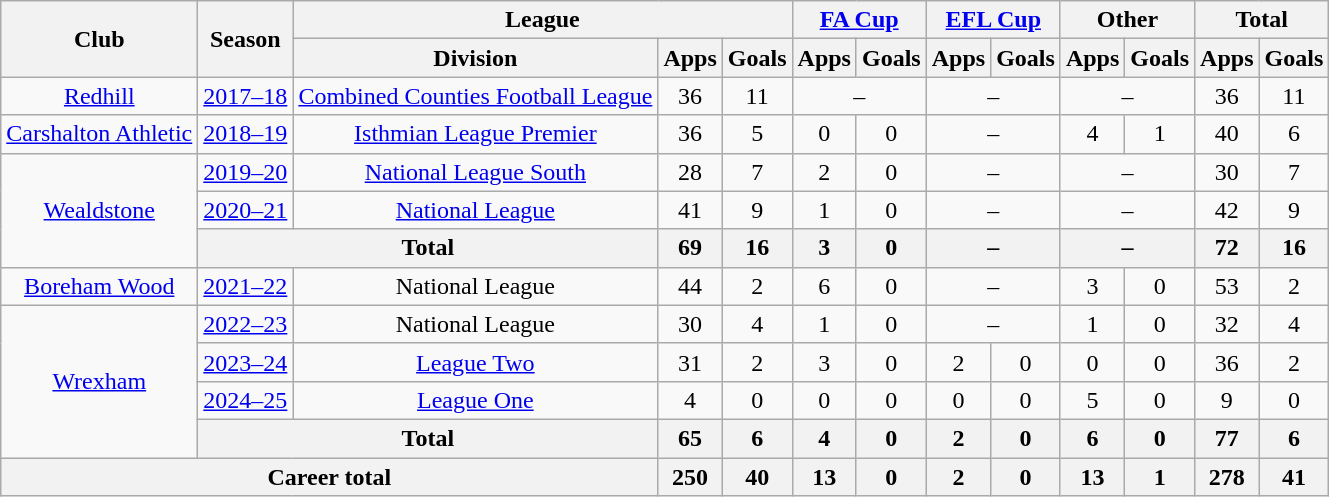<table class="wikitable" style="text-align:center">
<tr>
<th rowspan="2">Club</th>
<th rowspan="2">Season</th>
<th colspan="3">League</th>
<th colspan="2"><a href='#'>FA Cup</a></th>
<th colspan="2"><a href='#'>EFL Cup</a></th>
<th colspan="2">Other</th>
<th colspan="2">Total</th>
</tr>
<tr>
<th>Division</th>
<th>Apps</th>
<th>Goals</th>
<th>Apps</th>
<th>Goals</th>
<th>Apps</th>
<th>Goals</th>
<th>Apps</th>
<th>Goals</th>
<th>Apps</th>
<th>Goals</th>
</tr>
<tr>
<td><a href='#'>Redhill</a></td>
<td><a href='#'>2017–18</a></td>
<td><a href='#'>Combined Counties Football League</a></td>
<td>36</td>
<td>11</td>
<td colspan="2">–</td>
<td colspan="2">–</td>
<td colspan="2">–</td>
<td>36</td>
<td>11</td>
</tr>
<tr>
<td><a href='#'>Carshalton Athletic</a></td>
<td><a href='#'>2018–19</a></td>
<td><a href='#'>Isthmian League Premier</a></td>
<td>36</td>
<td>5</td>
<td>0</td>
<td>0</td>
<td colspan="2">–</td>
<td>4</td>
<td>1</td>
<td>40</td>
<td>6</td>
</tr>
<tr>
<td rowspan="3"><a href='#'>Wealdstone</a></td>
<td><a href='#'>2019–20</a></td>
<td><a href='#'>National League South</a></td>
<td>28</td>
<td>7</td>
<td>2</td>
<td>0</td>
<td colspan="2">–</td>
<td colspan="2">–</td>
<td>30</td>
<td>7</td>
</tr>
<tr>
<td><a href='#'>2020–21</a></td>
<td><a href='#'>National League</a></td>
<td>41</td>
<td>9</td>
<td>1</td>
<td>0</td>
<td colspan="2">–</td>
<td colspan="2">–</td>
<td>42</td>
<td>9</td>
</tr>
<tr>
<th colspan="2">Total</th>
<th>69</th>
<th>16</th>
<th>3</th>
<th>0</th>
<th colspan="2">–</th>
<th colspan="2">–</th>
<th>72</th>
<th>16</th>
</tr>
<tr>
<td><a href='#'>Boreham Wood</a></td>
<td><a href='#'>2021–22</a></td>
<td>National League</td>
<td>44</td>
<td>2</td>
<td>6</td>
<td>0</td>
<td colspan="2">–</td>
<td>3</td>
<td>0</td>
<td>53</td>
<td>2</td>
</tr>
<tr>
<td rowspan="4"><a href='#'>Wrexham</a></td>
<td><a href='#'>2022–23</a></td>
<td>National League</td>
<td>30</td>
<td>4</td>
<td>1</td>
<td>0</td>
<td colspan="2">–</td>
<td>1</td>
<td>0</td>
<td>32</td>
<td>4</td>
</tr>
<tr>
<td><a href='#'>2023–24</a></td>
<td><a href='#'>League Two</a></td>
<td>31</td>
<td>2</td>
<td>3</td>
<td>0</td>
<td>2</td>
<td>0</td>
<td>0</td>
<td>0</td>
<td>36</td>
<td>2</td>
</tr>
<tr>
<td><a href='#'>2024–25</a></td>
<td><a href='#'>League One</a></td>
<td>4</td>
<td>0</td>
<td>0</td>
<td>0</td>
<td>0</td>
<td>0</td>
<td>5</td>
<td>0</td>
<td>9</td>
<td>0</td>
</tr>
<tr>
<th colspan="2">Total</th>
<th>65</th>
<th>6</th>
<th>4</th>
<th>0</th>
<th>2</th>
<th>0</th>
<th>6</th>
<th>0</th>
<th>77</th>
<th>6</th>
</tr>
<tr>
<th colspan="3">Career total</th>
<th>250</th>
<th>40</th>
<th>13</th>
<th>0</th>
<th>2</th>
<th>0</th>
<th>13</th>
<th>1</th>
<th>278</th>
<th>41</th>
</tr>
</table>
